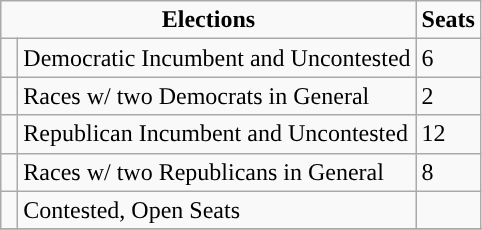<table class="wikitable">
<tr>
<td colspan="2" rowspan="1" align="center"><strong>Elections</strong></td>
<td style="vertical-align:top;"><strong>Seats</strong><br></td>
</tr>
<tr>
<td style="background-color:"> </td>
<td>Democratic Incumbent and Uncontested</td>
<td>6</td>
</tr>
<tr>
<td style="background-color:"> </td>
<td>Races w/ two Democrats in General</td>
<td>2</td>
</tr>
<tr>
<td style="background-color:"> </td>
<td>Republican Incumbent and Uncontested</td>
<td>12</td>
</tr>
<tr>
<td style="background-color:"> </td>
<td>Races w/ two Republicans in General</td>
<td>8</td>
</tr>
<tr>
<td style="background-color:"> </td>
<td>Contested, Open Seats</td>
<td></td>
</tr>
<tr>
</tr>
</table>
